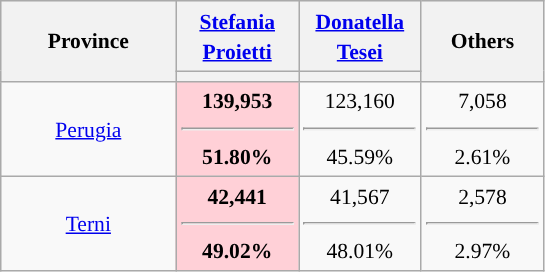<table class="wikitable" style="text-align:center;font-size:90%;line-height:20px">
<tr style="height:30px; background-color:#E9E9E9">
<th style="width:110px;" rowspan="2">Province</th>
<th style="width:75px;"><a href='#'>Stefania Proietti</a></th>
<th style="width:75px;"><a href='#'>Donatella Tesei</a></th>
<th rowspan="2" style="width:75px;">Others</th>
</tr>
<tr>
<th style="background:"></th>
<th style="background:"></th>
</tr>
<tr>
<td><a href='#'>Perugia</a></td>
<td style="background:#FFD0D7"><strong>139,953 <hr>51.80%</strong></td>
<td>123,160 <hr>45.59%</td>
<td>7,058 <hr>2.61%</td>
</tr>
<tr>
<td><a href='#'>Terni</a></td>
<td style="background:#FFD0D7"><strong>42,441 <hr>49.02%</strong></td>
<td>41,567 <hr>48.01%</td>
<td>2,578 <hr>2.97%</td>
</tr>
</table>
